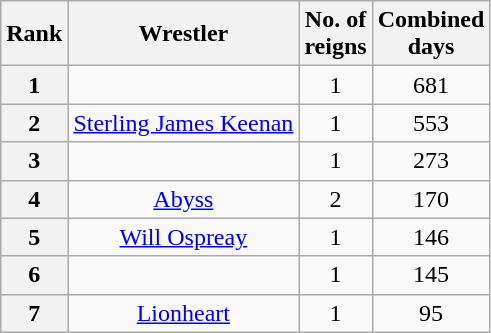<table class="wikitable sortable" style="text-align: center">
<tr>
<th>Rank</th>
<th>Wrestler</th>
<th>No. of<br>reigns</th>
<th>Combined<br>days</th>
</tr>
<tr>
<th>1</th>
<td></td>
<td>1</td>
<td>681</td>
</tr>
<tr>
<th>2</th>
<td><a href='#'>Sterling James Keenan</a></td>
<td>1</td>
<td>553</td>
</tr>
<tr>
<th>3</th>
<td></td>
<td>1</td>
<td>273</td>
</tr>
<tr>
<th>4</th>
<td><a href='#'>Abyss</a></td>
<td>2</td>
<td>170</td>
</tr>
<tr>
<th>5</th>
<td><a href='#'>Will Ospreay</a></td>
<td>1</td>
<td>146</td>
</tr>
<tr>
<th>6</th>
<td></td>
<td>1</td>
<td>145</td>
</tr>
<tr>
<th>7</th>
<td><a href='#'>Lionheart</a></td>
<td>1</td>
<td>95</td>
</tr>
</table>
